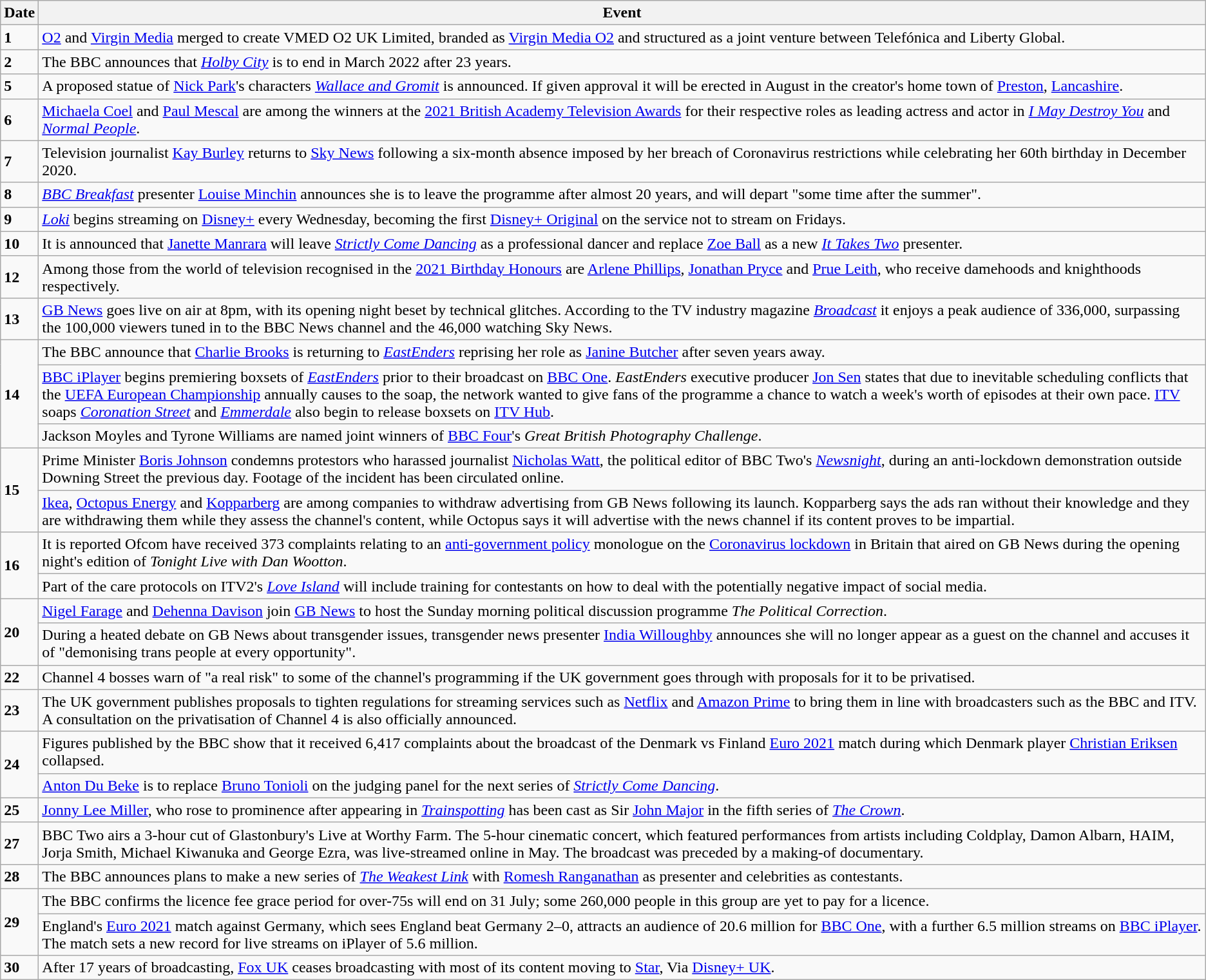<table class="wikitable">
<tr>
<th>Date</th>
<th>Event</th>
</tr>
<tr>
<td><strong>1</strong></td>
<td><a href='#'>O2</a> and <a href='#'>Virgin Media</a> merged to create VMED O2 UK Limited, branded as <a href='#'>Virgin Media O2</a> and structured as a joint venture between Telefónica and Liberty Global.</td>
</tr>
<tr>
<td><strong>2</strong></td>
<td>The BBC announces that <em><a href='#'>Holby City</a></em> is to end in March 2022 after 23 years.</td>
</tr>
<tr>
<td><strong>5</strong></td>
<td>A proposed statue of <a href='#'>Nick Park</a>'s characters <em><a href='#'>Wallace and Gromit</a></em> is announced. If given approval it will be erected in August in the creator's home town of <a href='#'>Preston</a>, <a href='#'>Lancashire</a>.</td>
</tr>
<tr>
<td><strong>6</strong></td>
<td><a href='#'>Michaela Coel</a> and <a href='#'>Paul Mescal</a> are among the winners at the <a href='#'>2021 British Academy Television Awards</a> for their respective roles as leading actress and actor in <em><a href='#'>I May Destroy You</a></em> and <em><a href='#'>Normal People</a></em>.</td>
</tr>
<tr>
<td><strong>7</strong></td>
<td>Television journalist <a href='#'>Kay Burley</a> returns to <a href='#'>Sky News</a> following a six-month absence imposed by her breach of Coronavirus restrictions while celebrating her 60th birthday in December 2020.</td>
</tr>
<tr>
<td><strong>8</strong></td>
<td><em><a href='#'>BBC Breakfast</a></em> presenter <a href='#'>Louise Minchin</a> announces she is to leave the programme after almost 20 years, and will depart "some time after the summer".</td>
</tr>
<tr>
<td><strong>9</strong></td>
<td><em><a href='#'>Loki</a></em> begins streaming on <a href='#'>Disney+</a> every Wednesday, becoming the first <a href='#'>Disney+ Original</a> on the service not to stream on Fridays.</td>
</tr>
<tr>
<td><strong>10</strong></td>
<td>It is announced that <a href='#'>Janette Manrara</a> will leave <em><a href='#'>Strictly Come Dancing</a></em> as a professional dancer and replace <a href='#'>Zoe Ball</a> as a new <em><a href='#'>It Takes Two</a></em> presenter.</td>
</tr>
<tr>
<td><strong>12</strong></td>
<td>Among those from the world of television recognised in the <a href='#'>2021 Birthday Honours</a> are <a href='#'>Arlene Phillips</a>, <a href='#'>Jonathan Pryce</a> and <a href='#'>Prue Leith</a>, who receive damehoods and knighthoods respectively.</td>
</tr>
<tr>
<td><strong>13</strong></td>
<td><a href='#'>GB News</a> goes live on air at 8pm, with its opening night beset by technical glitches. According to the TV industry magazine <em><a href='#'>Broadcast</a></em> it enjoys a peak audience of 336,000, surpassing the 100,000 viewers tuned in to the BBC News channel and the 46,000 watching Sky News.</td>
</tr>
<tr>
<td rowspan=3><strong>14</strong></td>
<td>The BBC announce that <a href='#'>Charlie Brooks</a> is returning to <em><a href='#'>EastEnders</a></em> reprising her role as <a href='#'>Janine Butcher</a> after seven years away.</td>
</tr>
<tr>
<td><a href='#'>BBC iPlayer</a> begins premiering boxsets of <em><a href='#'>EastEnders</a></em> prior to their broadcast on <a href='#'>BBC One</a>. <em>EastEnders</em> executive producer <a href='#'>Jon Sen</a> states that due to inevitable scheduling conflicts that the <a href='#'>UEFA European Championship</a> annually causes to the soap, the network wanted to give fans of the programme a chance to watch a week's worth of episodes at their own pace. <a href='#'>ITV</a> soaps <em><a href='#'>Coronation Street</a></em> and <em><a href='#'>Emmerdale</a></em> also begin to release boxsets on <a href='#'>ITV Hub</a>.</td>
</tr>
<tr>
<td>Jackson Moyles and Tyrone Williams are named joint winners of <a href='#'>BBC Four</a>'s <em>Great British Photography Challenge</em>.</td>
</tr>
<tr>
<td rowspan=2><strong>15</strong></td>
<td>Prime Minister <a href='#'>Boris Johnson</a> condemns protestors who harassed journalist <a href='#'>Nicholas Watt</a>, the political editor of BBC Two's <em><a href='#'>Newsnight</a></em>, during an anti-lockdown demonstration outside Downing Street the previous day. Footage of the incident has been circulated online.</td>
</tr>
<tr>
<td><a href='#'>Ikea</a>, <a href='#'>Octopus Energy</a> and <a href='#'>Kopparberg</a> are among companies to withdraw advertising from GB News following its launch. Kopparberg says the ads ran without their knowledge and they are withdrawing them while they assess the channel's content, while Octopus says it will advertise with the news channel if its content proves to be impartial.</td>
</tr>
<tr>
<td rowspan=2><strong>16</strong></td>
<td>It is reported Ofcom have received 373 complaints relating to an <a href='#'>anti-government policy</a> monologue on the <a href='#'>Coronavirus lockdown</a> in Britain that aired on GB News during the opening night's edition of <em>Tonight Live with Dan Wootton</em>.</td>
</tr>
<tr>
<td>Part of the care protocols on ITV2's <em><a href='#'>Love Island</a></em> will include training for contestants on how to deal with the potentially negative impact of social media.</td>
</tr>
<tr>
<td rowspan=2><strong>20</strong></td>
<td><a href='#'>Nigel Farage</a> and <a href='#'>Dehenna Davison</a> join <a href='#'>GB News</a> to host the Sunday morning political discussion programme <em>The Political Correction</em>.</td>
</tr>
<tr>
<td>During a heated debate on GB News about transgender issues, transgender news presenter <a href='#'>India Willoughby</a> announces she will no longer appear as a guest on the channel and accuses it of "demonising trans people at every opportunity".</td>
</tr>
<tr>
<td><strong>22</strong></td>
<td>Channel 4 bosses warn of "a real risk" to some of the channel's programming if the UK government goes through with proposals for it to be privatised.</td>
</tr>
<tr>
<td><strong>23</strong></td>
<td>The UK government publishes proposals to tighten regulations for streaming services such as <a href='#'>Netflix</a> and <a href='#'>Amazon Prime</a> to bring them in line with broadcasters such as the BBC and ITV. A consultation on the privatisation of Channel 4 is also officially announced.</td>
</tr>
<tr>
<td rowspan=2><strong>24</strong></td>
<td>Figures published by the BBC show that it received 6,417 complaints about the broadcast of the Denmark vs Finland <a href='#'>Euro 2021</a> match during which Denmark player <a href='#'>Christian Eriksen</a> collapsed.</td>
</tr>
<tr>
<td><a href='#'>Anton Du Beke</a> is to replace <a href='#'>Bruno Tonioli</a> on the judging panel for the next series of <em><a href='#'>Strictly Come Dancing</a></em>.</td>
</tr>
<tr>
<td><strong>25</strong></td>
<td><a href='#'>Jonny Lee Miller</a>, who rose to prominence after appearing in <em><a href='#'>Trainspotting</a></em> has been cast as Sir <a href='#'>John Major</a> in the fifth series of <em><a href='#'>The Crown</a></em>.</td>
</tr>
<tr>
<td><strong>27</strong></td>
<td>BBC Two airs a 3-hour cut of Glastonbury's Live at Worthy Farm. The 5-hour cinematic concert, which featured performances from artists including Coldplay, Damon Albarn, HAIM, Jorja Smith, Michael Kiwanuka and George Ezra, was live-streamed online in May. The broadcast was preceded by a making-of documentary.</td>
</tr>
<tr>
<td><strong>28</strong></td>
<td>The BBC announces plans to make a new series of <em><a href='#'>The Weakest Link</a></em> with <a href='#'>Romesh Ranganathan</a> as presenter and celebrities as contestants.</td>
</tr>
<tr>
<td rowspan=2><strong>29</strong></td>
<td>The BBC confirms the licence fee grace period for over-75s will end on 31 July; some 260,000 people in this group are yet to pay for a licence.</td>
</tr>
<tr>
<td>England's <a href='#'>Euro 2021</a> match against Germany, which sees England beat Germany 2–0, attracts an audience of 20.6 million for <a href='#'>BBC One</a>, with a further 6.5 million streams on <a href='#'>BBC iPlayer</a>. The match sets a new record for live streams on iPlayer of 5.6 million.</td>
</tr>
<tr>
<td><strong>30</strong></td>
<td>After 17 years of broadcasting, <a href='#'>Fox UK</a> ceases broadcasting with most of its content moving to <a href='#'>Star</a>, Via <a href='#'>Disney+ UK</a>.</td>
</tr>
</table>
